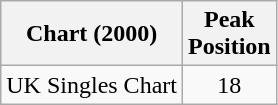<table class="wikitable">
<tr>
<th>Chart (2000)</th>
<th>Peak<br>Position</th>
</tr>
<tr>
<td align="left">UK Singles Chart</td>
<td align="center">18 </td>
</tr>
</table>
